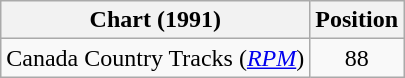<table class="wikitable sortable">
<tr>
<th scope="col">Chart (1991)</th>
<th scope="col">Position</th>
</tr>
<tr>
<td>Canada Country Tracks (<em><a href='#'>RPM</a></em>)</td>
<td align="center">88</td>
</tr>
</table>
